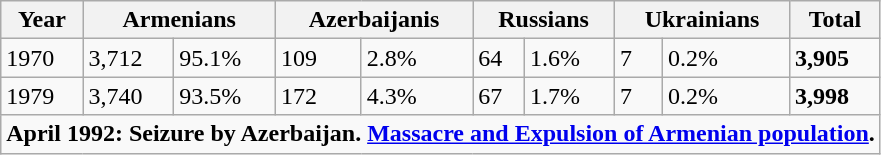<table class="wikitable">
<tr>
<th>Year</th>
<th colspan="2">Armenians</th>
<th colspan="2">Azerbaijanis</th>
<th colspan="2">Russians</th>
<th colspan="2">Ukrainians</th>
<th>Total</th>
</tr>
<tr>
<td>1970</td>
<td>3,712</td>
<td>95.1%</td>
<td>109</td>
<td>2.8%</td>
<td>64</td>
<td>1.6%</td>
<td>7</td>
<td>0.2%</td>
<td><strong>3,905</strong></td>
</tr>
<tr>
<td>1979</td>
<td>3,740</td>
<td>93.5%</td>
<td>172</td>
<td>4.3%</td>
<td>67</td>
<td>1.7%</td>
<td>7</td>
<td>0.2%</td>
<td><strong>3,998</strong></td>
</tr>
<tr>
<td colspan="10"><strong>April 1992: Seizure by Azerbaijan. <a href='#'>Massacre and Expulsion of Armenian population</a>.</strong></td>
</tr>
</table>
